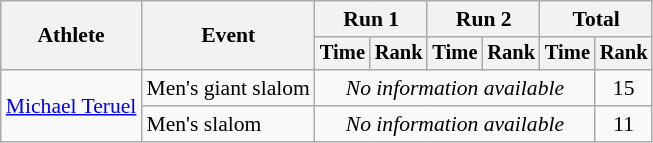<table class="wikitable" style="font-size:90%">
<tr>
<th rowspan=2>Athlete</th>
<th rowspan=2>Event</th>
<th colspan=2>Run 1</th>
<th colspan=2>Run 2</th>
<th colspan=2>Total</th>
</tr>
<tr style="font-size:95%">
<th>Time</th>
<th>Rank</th>
<th>Time</th>
<th>Rank</th>
<th>Time</th>
<th>Rank</th>
</tr>
<tr align=center>
<td align=left rowspan=2><a href='#'>Michael Teruel</a></td>
<td align=left>Men's giant slalom</td>
<td colspan=5><em>No information available</em></td>
<td>15</td>
</tr>
<tr align=center>
<td align=left>Men's slalom</td>
<td colspan=5><em>No information available</em></td>
<td>11</td>
</tr>
</table>
